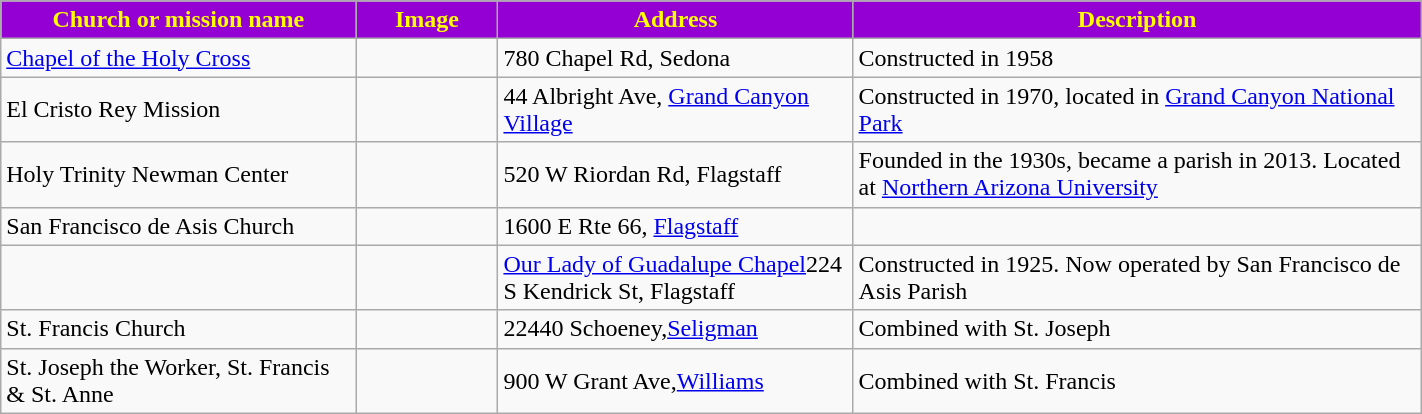<table class="wikitable sortable" style="width:75%">
<tr>
<th style="background:darkviolet; color:yellow;" width="25%"><strong>Church or mission name</strong></th>
<th style="background:darkviolet; color:yellow;" width="10%"><strong>Image</strong></th>
<th style="background:darkviolet; color:yellow;" width="25%"><strong>Address</strong></th>
<th style="background:darkviolet; color:yellow;" width="15"><strong>Description</strong></th>
</tr>
<tr>
<td><a href='#'>Chapel of the Holy Cross</a></td>
<td></td>
<td>780 Chapel Rd, Sedona</td>
<td>Constructed in 1958</td>
</tr>
<tr>
<td>El Cristo Rey Mission</td>
<td></td>
<td>44 Albright Ave, <a href='#'>Grand Canyon Village</a></td>
<td>Constructed in 1970, located in <a href='#'>Grand Canyon National Park</a></td>
</tr>
<tr>
<td>Holy Trinity Newman Center</td>
<td></td>
<td>520 W Riordan Rd, Flagstaff</td>
<td>Founded in the 1930s, became a parish in 2013. Located at <a href='#'>Northern Arizona University</a></td>
</tr>
<tr>
<td>San Francisco de Asis Church</td>
<td></td>
<td>1600 E Rte 66, <a href='#'>Flagstaff</a></td>
<td></td>
</tr>
<tr>
<td></td>
<td></td>
<td><a href='#'>Our Lady of Guadalupe Chapel</a>224 S Kendrick St, Flagstaff</td>
<td>Constructed in 1925. Now operated by San Francisco de Asis Parish</td>
</tr>
<tr>
<td>St. Francis Church</td>
<td></td>
<td>22440 Schoeney,<a href='#'>Seligman</a></td>
<td>Combined with St. Joseph</td>
</tr>
<tr>
<td>St. Joseph the Worker, St. Francis & St. Anne</td>
<td></td>
<td>900 W Grant Ave,<a href='#'>Williams</a></td>
<td>Combined with St. Francis</td>
</tr>
</table>
